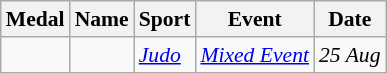<table class="wikitable sortable" style="font-size:90%">
<tr>
<th>Medal</th>
<th>Name</th>
<th>Sport</th>
<th>Event</th>
<th>Date</th>
</tr>
<tr>
<td><em></em></td>
<td><em></em></td>
<td><em><a href='#'>Judo</a></em></td>
<td><em><a href='#'>Mixed Event</a></em></td>
<td><em>25 Aug</em></td>
</tr>
</table>
